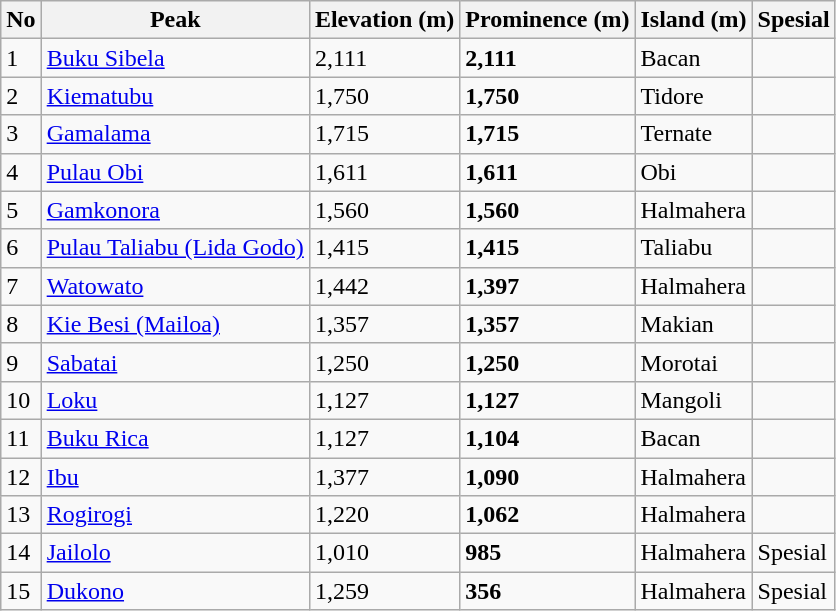<table class="wikitable sortable">
<tr>
<th>No</th>
<th>Peak</th>
<th>Elevation (m)</th>
<th>Prominence (m)</th>
<th>Island (m)</th>
<th>Spesial</th>
</tr>
<tr>
<td>1</td>
<td><a href='#'>Buku Sibela</a></td>
<td>2,111</td>
<td><strong>2,111</strong></td>
<td>Bacan</td>
<td></td>
</tr>
<tr>
<td>2</td>
<td><a href='#'>Kiematubu</a></td>
<td>1,750</td>
<td><strong>1,750</strong></td>
<td>Tidore</td>
<td></td>
</tr>
<tr>
<td>3</td>
<td><a href='#'>Gamalama</a></td>
<td>1,715</td>
<td><strong>1,715</strong></td>
<td>Ternate</td>
<td></td>
</tr>
<tr>
<td>4</td>
<td><a href='#'>Pulau Obi</a></td>
<td>1,611</td>
<td><strong>1,611</strong></td>
<td>Obi</td>
<td></td>
</tr>
<tr>
<td>5</td>
<td><a href='#'>Gamkonora</a></td>
<td>1,560</td>
<td><strong>1,560</strong></td>
<td>Halmahera</td>
<td></td>
</tr>
<tr>
<td>6</td>
<td><a href='#'>Pulau Taliabu (Lida Godo)</a></td>
<td>1,415</td>
<td><strong>1,415</strong></td>
<td>Taliabu</td>
<td></td>
</tr>
<tr>
<td>7</td>
<td><a href='#'>Watowato</a></td>
<td>1,442</td>
<td><strong>1,397</strong></td>
<td>Halmahera</td>
<td></td>
</tr>
<tr>
<td>8</td>
<td><a href='#'>Kie Besi (Mailoa)</a></td>
<td>1,357</td>
<td><strong>1,357</strong></td>
<td>Makian</td>
<td></td>
</tr>
<tr>
<td>9</td>
<td><a href='#'>Sabatai</a></td>
<td>1,250</td>
<td><strong>1,250</strong></td>
<td>Morotai</td>
<td></td>
</tr>
<tr>
<td>10</td>
<td><a href='#'>Loku</a></td>
<td>1,127</td>
<td><strong>1,127</strong></td>
<td>Mangoli</td>
<td></td>
</tr>
<tr>
<td>11</td>
<td><a href='#'>Buku Rica</a></td>
<td>1,127</td>
<td><strong>1,104</strong></td>
<td>Bacan</td>
<td></td>
</tr>
<tr>
<td>12</td>
<td><a href='#'>Ibu</a></td>
<td>1,377</td>
<td><strong>1,090</strong></td>
<td>Halmahera</td>
<td></td>
</tr>
<tr>
<td>13</td>
<td><a href='#'>Rogirogi</a></td>
<td>1,220</td>
<td><strong>1,062</strong></td>
<td>Halmahera</td>
<td></td>
</tr>
<tr>
<td>14</td>
<td><a href='#'>Jailolo</a></td>
<td>1,010</td>
<td><strong>985</strong></td>
<td>Halmahera</td>
<td>Spesial</td>
</tr>
<tr>
<td>15</td>
<td><a href='#'>Dukono</a></td>
<td>1,259</td>
<td><strong>356</strong></td>
<td>Halmahera</td>
<td>Spesial</td>
</tr>
</table>
